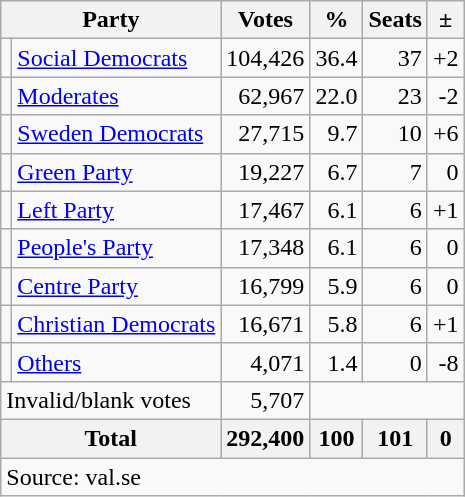<table class=wikitable style=text-align:right>
<tr>
<th colspan=2>Party</th>
<th>Votes</th>
<th>%</th>
<th>Seats</th>
<th>±</th>
</tr>
<tr>
<td bgcolor=></td>
<td align=left><a href='#'>Social Democrats</a></td>
<td>104,426</td>
<td>36.4</td>
<td>37</td>
<td>+2</td>
</tr>
<tr>
<td bgcolor=></td>
<td align=left><a href='#'>Moderates</a></td>
<td>62,967</td>
<td>22.0</td>
<td>23</td>
<td>-2</td>
</tr>
<tr>
<td bgcolor=></td>
<td align=left><a href='#'>Sweden Democrats</a></td>
<td>27,715</td>
<td>9.7</td>
<td>10</td>
<td>+6</td>
</tr>
<tr>
<td bgcolor=></td>
<td align=left><a href='#'>Green Party</a></td>
<td>19,227</td>
<td>6.7</td>
<td>7</td>
<td>0</td>
</tr>
<tr>
<td bgcolor=></td>
<td align=left><a href='#'>Left Party</a></td>
<td>17,467</td>
<td>6.1</td>
<td>6</td>
<td>+1</td>
</tr>
<tr>
<td bgcolor=></td>
<td align=left><a href='#'>People's Party</a></td>
<td>17,348</td>
<td>6.1</td>
<td>6</td>
<td>0</td>
</tr>
<tr>
<td bgcolor=></td>
<td align=left><a href='#'>Centre Party</a></td>
<td>16,799</td>
<td>5.9</td>
<td>6</td>
<td>0</td>
</tr>
<tr>
<td bgcolor=></td>
<td align=left><a href='#'>Christian Democrats</a></td>
<td>16,671</td>
<td>5.8</td>
<td>6</td>
<td>+1</td>
</tr>
<tr>
<td></td>
<td align=left><a href='#'>Others</a></td>
<td>4,071</td>
<td>1.4</td>
<td>0</td>
<td>-8</td>
</tr>
<tr>
<td align=left colspan=2>Invalid/blank votes</td>
<td>5,707</td>
<td colspan=3></td>
</tr>
<tr>
<th align=left colspan=2>Total</th>
<th>292,400</th>
<th>100</th>
<th>101</th>
<th>0</th>
</tr>
<tr>
<td align=left colspan=6>Source: val.se </td>
</tr>
</table>
